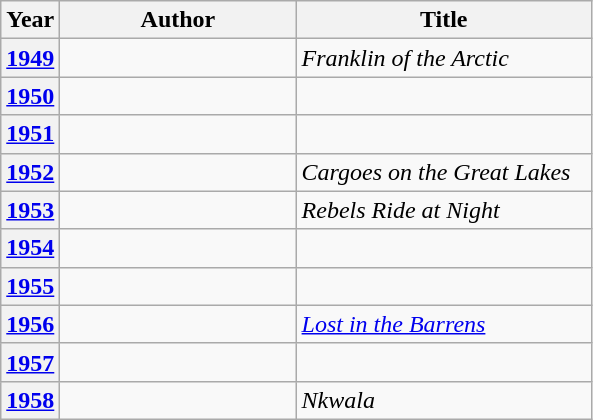<table class="wikitable sortable mw-collapsible">
<tr>
<th>Year</th>
<th width="40%">Author</th>
<th width="50%">Title</th>
</tr>
<tr>
<th><a href='#'>1949</a></th>
<td></td>
<td><em>Franklin of the Arctic</em></td>
</tr>
<tr>
<th><a href='#'>1950</a></th>
<td></td>
<td><em></em></td>
</tr>
<tr>
<th><a href='#'>1951</a></th>
<td></td>
<td><em></em></td>
</tr>
<tr>
<th><a href='#'>1952</a></th>
<td></td>
<td><em>Cargoes on the Great Lakes</em></td>
</tr>
<tr>
<th><a href='#'>1953</a></th>
<td></td>
<td><em>Rebels Ride at Night</em></td>
</tr>
<tr>
<th><a href='#'>1954</a></th>
<td></td>
<td><em></em></td>
</tr>
<tr>
<th><a href='#'>1955</a></th>
<td></td>
<td><em></em></td>
</tr>
<tr>
<th><a href='#'>1956</a></th>
<td></td>
<td><em><a href='#'>Lost in the Barrens</a></em></td>
</tr>
<tr>
<th><a href='#'>1957</a></th>
<td></td>
<td><em></em></td>
</tr>
<tr>
<th><a href='#'>1958</a></th>
<td></td>
<td><em>Nkwala</em></td>
</tr>
</table>
